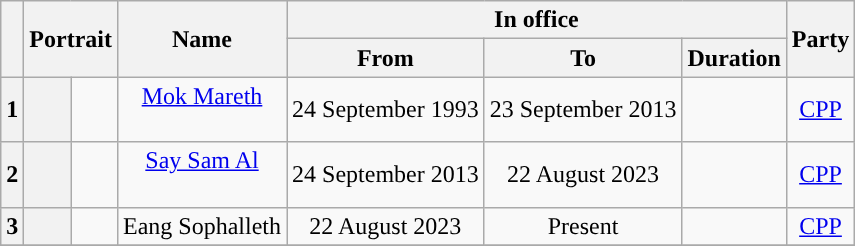<table class="wikitable" style="text-align:center;">
<tr>
<th rowspan="2" class="unsortable"></th>
<th rowspan="2" class="unsortable" colspan="2">Portrait</th>
<th rowspan="2" class="unsortable">Name</th>
<th colspan="3" class="unsortable">In office</th>
<th rowspan="2" class="unsortable">Party</th>
</tr>
<tr>
<th>From</th>
<th>To</th>
<th>Duration</th>
</tr>
<tr>
<th>1</th>
<th style="background-color:"></th>
<td></td>
<td><a href='#'>Mok Mareth</a><br><br></td>
<td>24 September 1993</td>
<td>23 September 2013</td>
<td></td>
<td><a href='#'>CPP</a></td>
</tr>
<tr>
<th>2</th>
<th style="background-color:"></th>
<td></td>
<td><a href='#'>Say Sam Al</a><br><br></td>
<td>24 September 2013</td>
<td>22 August 2023</td>
<td></td>
<td><a href='#'>CPP</a></td>
</tr>
<tr>
<th>3</th>
<th style="background-color:"></th>
<td></td>
<td>Eang Sophalleth<br></td>
<td>22 August 2023</td>
<td>Present</td>
<td></td>
<td><a href='#'>CPP</a></td>
</tr>
<tr>
</tr>
</table>
